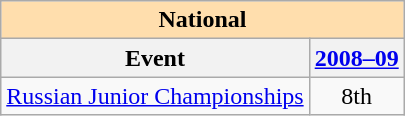<table class="wikitable" style="text-align:center">
<tr>
<th style="background-color: #ffdead; " colspan=2 align=center>National</th>
</tr>
<tr>
<th>Event</th>
<th><a href='#'>2008–09</a></th>
</tr>
<tr>
<td align=left><a href='#'>Russian Junior Championships</a></td>
<td>8th</td>
</tr>
</table>
